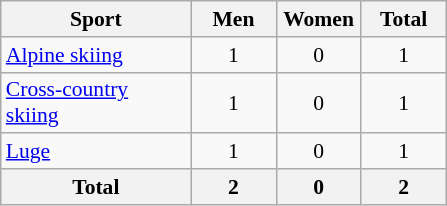<table class="wikitable" style="text-align:center; font-size: 90%">
<tr>
<th width=120>Sport</th>
<th width=50>Men</th>
<th width=50>Women</th>
<th width=50>Total</th>
</tr>
<tr>
<td align=left><a href='#'>Alpine skiing</a></td>
<td>1</td>
<td>0</td>
<td>1</td>
</tr>
<tr>
<td align=left><a href='#'>Cross-country skiing</a></td>
<td>1</td>
<td>0</td>
<td>1</td>
</tr>
<tr>
<td align=left><a href='#'>Luge</a></td>
<td>1</td>
<td>0</td>
<td>1</td>
</tr>
<tr>
<th>Total</th>
<th>2</th>
<th>0</th>
<th>2</th>
</tr>
</table>
